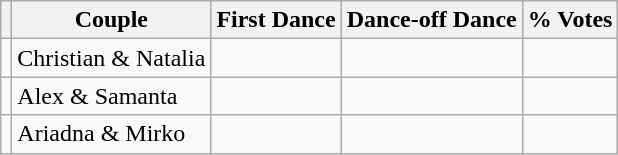<table class="wikitable">
<tr>
<th></th>
<th>Couple</th>
<th>First Dance</th>
<th>Dance-off Dance</th>
<th>% Votes</th>
</tr>
<tr>
<td></td>
<td>Christian & Natalia</td>
<td></td>
<td></td>
<td></td>
</tr>
<tr>
<td></td>
<td>Alex & Samanta</td>
<td></td>
<td></td>
<td></td>
</tr>
<tr>
<td></td>
<td>Ariadna & Mirko</td>
<td></td>
<td></td>
<td></td>
</tr>
</table>
